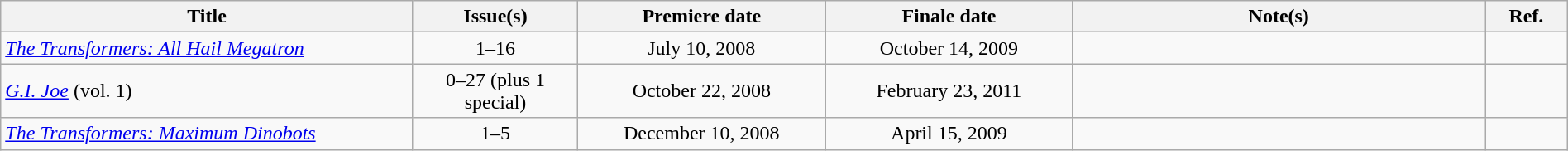<table class="wikitable" width="100%">
<tr>
<th scope="col" width="25%">Title</th>
<th scope="col" width="10%">Issue(s)</th>
<th scope="col" width="15%">Premiere date</th>
<th scope="col" width="15%">Finale date</th>
<th scope="col" width="25%">Note(s)</th>
<th scope="col" width="5%">Ref.</th>
</tr>
<tr>
<td><em><a href='#'>The Transformers: All Hail Megatron</a></em></td>
<td style="text-align: center;">1–16</td>
<td style="text-align: center;">July 10, 2008</td>
<td style="text-align: center;">October 14, 2009</td>
<td></td>
<td></td>
</tr>
<tr>
<td><em><a href='#'>G.I. Joe</a></em> (vol. 1)</td>
<td style="text-align: center;">0–27 (plus 1 special)</td>
<td style="text-align: center;">October 22, 2008</td>
<td style="text-align: center;">February 23, 2011</td>
<td></td>
<td></td>
</tr>
<tr>
<td><em><a href='#'>The Transformers: Maximum Dinobots</a></em></td>
<td style="text-align: center;">1–5</td>
<td style="text-align: center;">December 10, 2008</td>
<td style="text-align: center;">April 15, 2009</td>
<td></td>
<td></td>
</tr>
</table>
